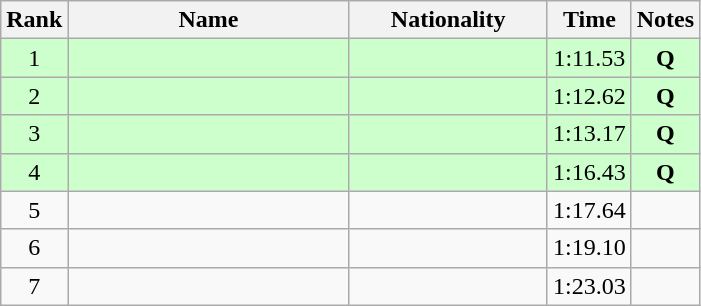<table class="wikitable sortable" style="text-align:center">
<tr>
<th>Rank</th>
<th style="width:180px">Name</th>
<th style="width:125px">Nationality</th>
<th>Time</th>
<th>Notes</th>
</tr>
<tr style="background:#cfc;">
<td>1</td>
<td style="text-align:left;"></td>
<td style="text-align:left;"></td>
<td>1:11.53</td>
<td><strong>Q</strong></td>
</tr>
<tr style="background:#cfc;">
<td>2</td>
<td style="text-align:left;"></td>
<td style="text-align:left;"></td>
<td>1:12.62</td>
<td><strong>Q</strong></td>
</tr>
<tr style="background:#cfc;">
<td>3</td>
<td style="text-align:left;"></td>
<td style="text-align:left;"></td>
<td>1:13.17</td>
<td><strong>Q</strong></td>
</tr>
<tr style="background:#cfc;">
<td>4</td>
<td style="text-align:left;"></td>
<td style="text-align:left;"></td>
<td>1:16.43</td>
<td><strong>Q</strong></td>
</tr>
<tr>
<td>5</td>
<td style="text-align:left;"></td>
<td style="text-align:left;"></td>
<td>1:17.64</td>
<td></td>
</tr>
<tr>
<td>6</td>
<td style="text-align:left;"></td>
<td style="text-align:left;"></td>
<td>1:19.10</td>
<td></td>
</tr>
<tr>
<td>7</td>
<td style="text-align:left;"></td>
<td style="text-align:left;"></td>
<td>1:23.03</td>
<td></td>
</tr>
</table>
